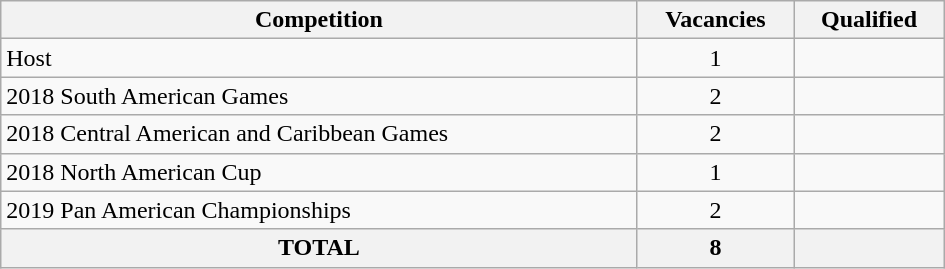<table class = "wikitable" width=630>
<tr>
<th>Competition</th>
<th>Vacancies</th>
<th>Qualified</th>
</tr>
<tr>
<td>Host</td>
<td align="center">1</td>
<td></td>
</tr>
<tr>
<td>2018 South American Games</td>
<td align="center">2</td>
<td><br></td>
</tr>
<tr>
<td>2018 Central American and Caribbean Games</td>
<td align="center">2</td>
<td><br></td>
</tr>
<tr>
<td>2018 North American Cup</td>
<td align="center">1</td>
<td></td>
</tr>
<tr>
<td>2019 Pan American Championships</td>
<td align="center">2</td>
<td><br></td>
</tr>
<tr>
<th>TOTAL</th>
<th>8</th>
<th></th>
</tr>
</table>
